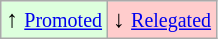<table class="wikitable" align="center">
<tr>
<td style="background:#ddffdd">↑ <small><a href='#'>Promoted</a></small></td>
<td style="background:#ffcccc">↓ <small><a href='#'>Relegated</a></small></td>
</tr>
</table>
